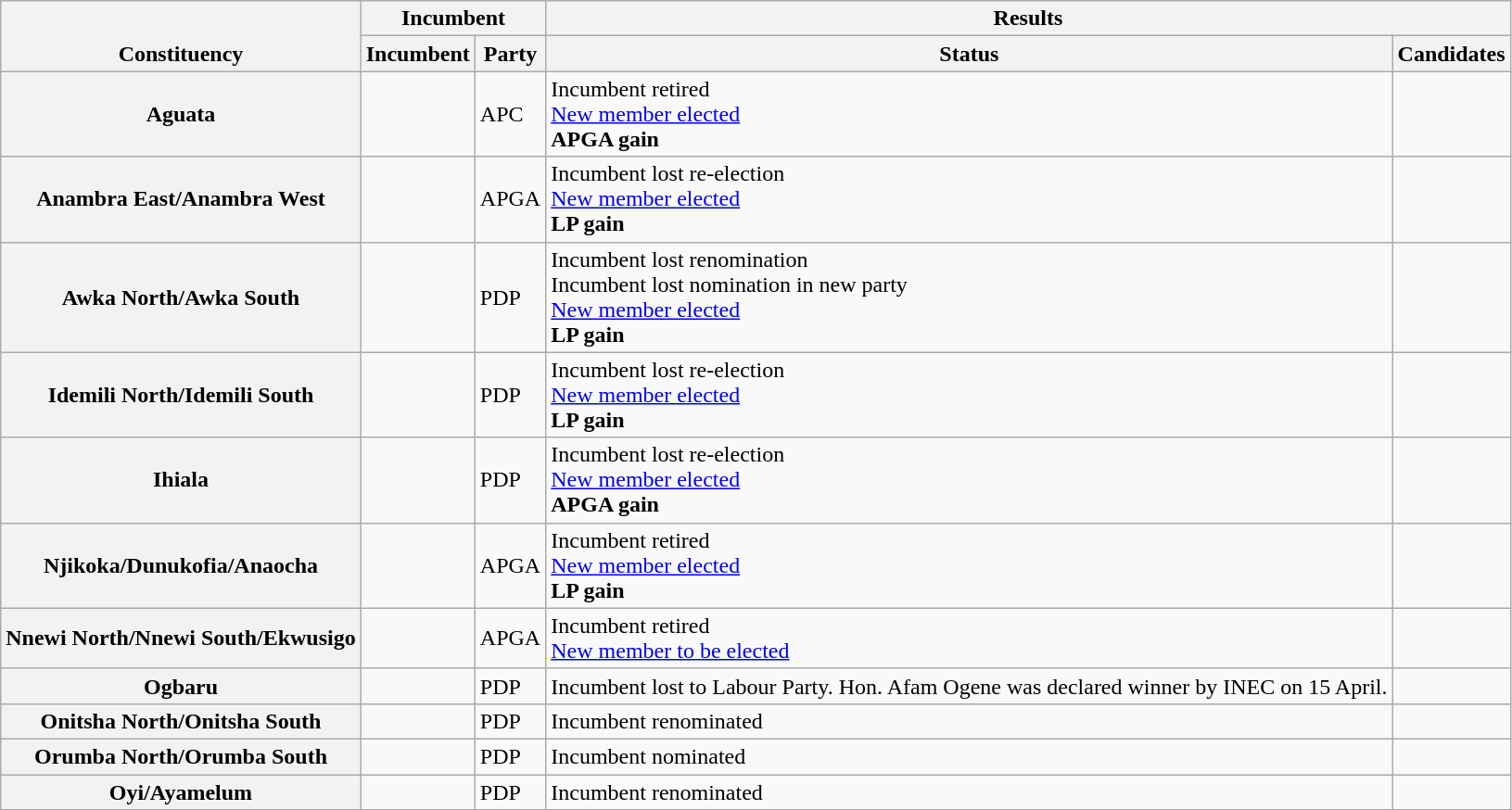<table class="wikitable sortable">
<tr valign=bottom>
<th rowspan=2>Constituency</th>
<th colspan=2>Incumbent</th>
<th colspan=2>Results</th>
</tr>
<tr valign=bottom>
<th>Incumbent</th>
<th>Party</th>
<th>Status</th>
<th>Candidates</th>
</tr>
<tr>
<th>Aguata</th>
<td></td>
<td>APC</td>
<td>Incumbent retired<br><a href='#'>New member elected</a><br><strong>APGA gain</strong></td>
<td nowrap></td>
</tr>
<tr>
<th>Anambra East/Anambra West</th>
<td></td>
<td>APGA</td>
<td>Incumbent lost re-election<br><a href='#'>New member elected</a><br><strong>LP gain</strong></td>
<td nowrap></td>
</tr>
<tr>
<th>Awka North/Awka South</th>
<td></td>
<td>PDP</td>
<td>Incumbent lost renomination<br>Incumbent lost nomination in new party<br><a href='#'>New member elected</a><br><strong>LP gain</strong></td>
<td nowrap></td>
</tr>
<tr>
<th>Idemili North/Idemili South</th>
<td></td>
<td>PDP</td>
<td>Incumbent lost re-election<br><a href='#'>New member elected</a><br><strong>LP gain</strong></td>
<td nowrap></td>
</tr>
<tr>
<th>Ihiala</th>
<td></td>
<td>PDP</td>
<td>Incumbent lost re-election<br><a href='#'>New member elected</a><br><strong>APGA gain</strong></td>
<td nowrap></td>
</tr>
<tr>
<th>Njikoka/Dunukofia/Anaocha</th>
<td></td>
<td>APGA</td>
<td>Incumbent retired<br><a href='#'>New member elected</a><br><strong>LP gain</strong></td>
<td nowrap></td>
</tr>
<tr>
<th>Nnewi North/Nnewi South/Ekwusigo</th>
<td></td>
<td>APGA</td>
<td>Incumbent retired<br><a href='#'>New member to be elected</a></td>
<td nowrap></td>
</tr>
<tr>
<th>Ogbaru</th>
<td></td>
<td>PDP</td>
<td>Incumbent lost to Labour Party. Hon. Afam Ogene was declared winner by INEC on 15 April.</td>
<td nowrap></td>
</tr>
<tr>
<th>Onitsha North/Onitsha South</th>
<td></td>
<td>PDP</td>
<td>Incumbent renominated</td>
<td nowrap></td>
</tr>
<tr>
<th>Orumba North/Orumba South</th>
<td></td>
<td>PDP</td>
<td>Incumbent nominated</td>
<td nowrap></td>
</tr>
<tr>
<th>Oyi/Ayamelum</th>
<td></td>
<td>PDP</td>
<td>Incumbent renominated</td>
<td nowrap></td>
</tr>
</table>
